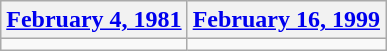<table class=wikitable>
<tr>
<th><a href='#'>February 4, 1981</a></th>
<th><a href='#'>February 16, 1999</a></th>
</tr>
<tr>
<td></td>
<td></td>
</tr>
</table>
